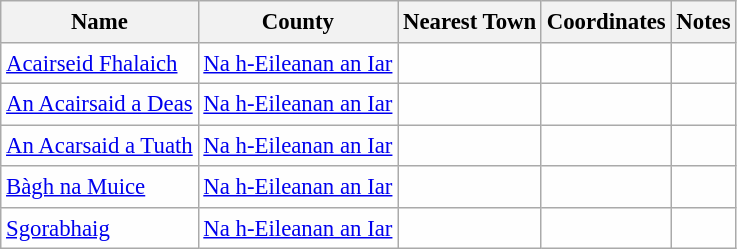<table class="wikitable sortable" style="table-layout:fixed;background-color:#FEFEFE;font-size:95%;padding:0.30em;line-height:1.35em;">
<tr>
<th scope="col">Name</th>
<th scope="col">County</th>
<th scope="col">Nearest Town</th>
<th scope="col" data-sort-type="number">Coordinates</th>
<th scope="col">Notes</th>
</tr>
<tr>
<td><a href='#'>Acairseid Fhalaich</a></td>
<td><a href='#'>Na h-Eileanan an Iar</a></td>
<td></td>
<td></td>
<td></td>
</tr>
<tr>
<td><a href='#'>An Acairsaid a Deas</a></td>
<td><a href='#'>Na h-Eileanan an Iar</a></td>
<td></td>
<td></td>
<td></td>
</tr>
<tr>
<td><a href='#'>An Acarsaid a Tuath</a></td>
<td><a href='#'>Na h-Eileanan an Iar</a></td>
<td></td>
<td></td>
<td></td>
</tr>
<tr>
<td><a href='#'>Bàgh na Muice</a></td>
<td><a href='#'>Na h-Eileanan an Iar</a></td>
<td></td>
<td></td>
<td></td>
</tr>
<tr>
<td><a href='#'>Sgorabhaig</a></td>
<td><a href='#'>Na h-Eileanan an Iar</a></td>
<td></td>
<td></td>
<td></td>
</tr>
</table>
